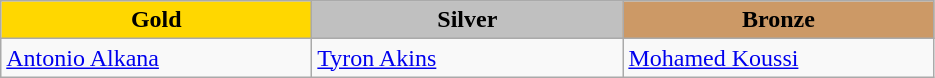<table class="wikitable" style="text-align:left">
<tr align="center">
<td width=200 bgcolor=gold><strong>Gold</strong></td>
<td width=200 bgcolor=silver><strong>Silver</strong></td>
<td width=200 bgcolor=CC9966><strong>Bronze</strong></td>
</tr>
<tr>
<td><a href='#'>Antonio Alkana</a><br><em></em></td>
<td><a href='#'>Tyron Akins</a><br><em></em></td>
<td><a href='#'>Mohamed Koussi</a><br><em></em></td>
</tr>
</table>
